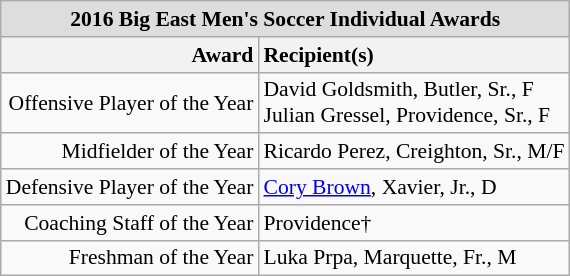<table class="wikitable" style="white-space:nowrap; font-size:90%;">
<tr>
<td colspan="7" style="text-align:center; background:#ddd;"><strong>2016 Big East Men's Soccer Individual Awards</strong></td>
</tr>
<tr>
<th style="text-align:right;">Award</th>
<th style="text-align:left;">Recipient(s)</th>
</tr>
<tr>
<td style="text-align:right;">Offensive Player of the Year</td>
<td style="text-align:left;">David Goldsmith, Butler, Sr., F<br>Julian Gressel, Providence, Sr., F</td>
</tr>
<tr>
<td style="text-align:right;">Midfielder of the Year</td>
<td style="text-align:left;">Ricardo Perez, Creighton, Sr., M/F</td>
</tr>
<tr>
<td style="text-align:right;">Defensive Player of the Year</td>
<td style="text-align:left;"><a href='#'>Cory Brown</a>, Xavier, Jr., D</td>
</tr>
<tr>
<td style="text-align:right;">Coaching Staff of the Year</td>
<td style="text-align:left;">Providence†</td>
</tr>
<tr>
<td style="text-align:right;">Freshman of the Year</td>
<td style="text-align:left;">Luka Prpa, Marquette, Fr., M</td>
</tr>
</table>
